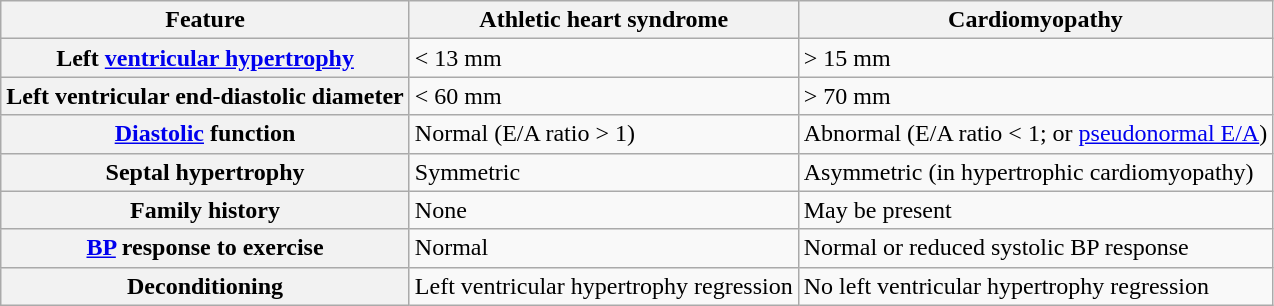<table class="wikitable">
<tr>
<th>Feature</th>
<th>Athletic heart syndrome</th>
<th>Cardiomyopathy</th>
</tr>
<tr>
<th>Left <a href='#'>ventricular hypertrophy</a></th>
<td>< 13 mm</td>
<td>> 15 mm</td>
</tr>
<tr>
<th>Left ventricular end-diastolic diameter</th>
<td>< 60 mm</td>
<td>> 70 mm</td>
</tr>
<tr>
<th><a href='#'>Diastolic</a> function</th>
<td>Normal (E/A ratio > 1)</td>
<td>Abnormal (E/A ratio < 1; or <a href='#'>pseudonormal E/A</a>)</td>
</tr>
<tr>
<th>Septal hypertrophy</th>
<td>Symmetric</td>
<td>Asymmetric (in hypertrophic cardiomyopathy)</td>
</tr>
<tr>
<th>Family history</th>
<td>None</td>
<td>May be present</td>
</tr>
<tr>
<th><a href='#'>BP</a> response to exercise</th>
<td>Normal</td>
<td>Normal or reduced systolic BP response</td>
</tr>
<tr>
<th>Deconditioning</th>
<td>Left ventricular hypertrophy regression</td>
<td>No left ventricular hypertrophy regression</td>
</tr>
</table>
